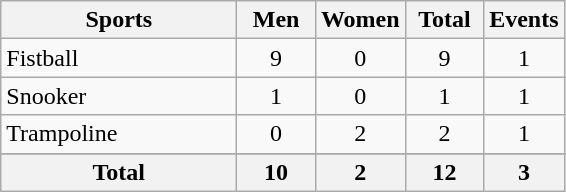<table class="wikitable sortable" style="text-align:center;">
<tr>
<th width=150>Sports</th>
<th width=45>Men</th>
<th width=45>Women</th>
<th width=45>Total</th>
<th width=45>Events</th>
</tr>
<tr>
<td align=left>Fistball</td>
<td>9</td>
<td>0</td>
<td>9</td>
<td>1</td>
</tr>
<tr>
<td align=left>Snooker</td>
<td>1</td>
<td>0</td>
<td>1</td>
<td>1</td>
</tr>
<tr>
<td align=left>Trampoline</td>
<td>0</td>
<td>2</td>
<td>2</td>
<td>1</td>
</tr>
<tr>
</tr>
<tr class="sortbottom">
<th>Total</th>
<th>10</th>
<th>2</th>
<th>12</th>
<th>3</th>
</tr>
</table>
